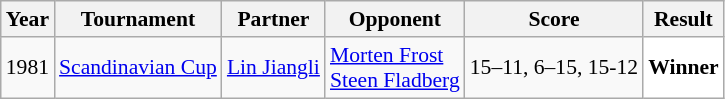<table class="sortable wikitable" style="font-size: 90%;">
<tr>
<th>Year</th>
<th>Tournament</th>
<th>Partner</th>
<th>Opponent</th>
<th>Score</th>
<th>Result</th>
</tr>
<tr>
<td align="center">1981</td>
<td align="left"><a href='#'>Scandinavian Cup</a></td>
<td align="left"> <a href='#'>Lin Jiangli</a></td>
<td align="left"> <a href='#'>Morten Frost</a><br>  <a href='#'>Steen Fladberg</a></td>
<td align="left">15–11, 6–15, 15-12</td>
<td style="text-align:left; background:white"> <strong>Winner</strong></td>
</tr>
</table>
